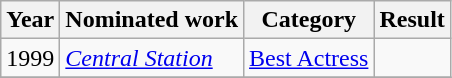<table class="wikitable sortable">
<tr>
<th>Year</th>
<th>Nominated work</th>
<th>Category</th>
<th>Result</th>
</tr>
<tr>
<td>1999</td>
<td><em><a href='#'>Central Station</a></em></td>
<td><a href='#'>Best Actress</a></td>
<td></td>
</tr>
<tr>
</tr>
</table>
